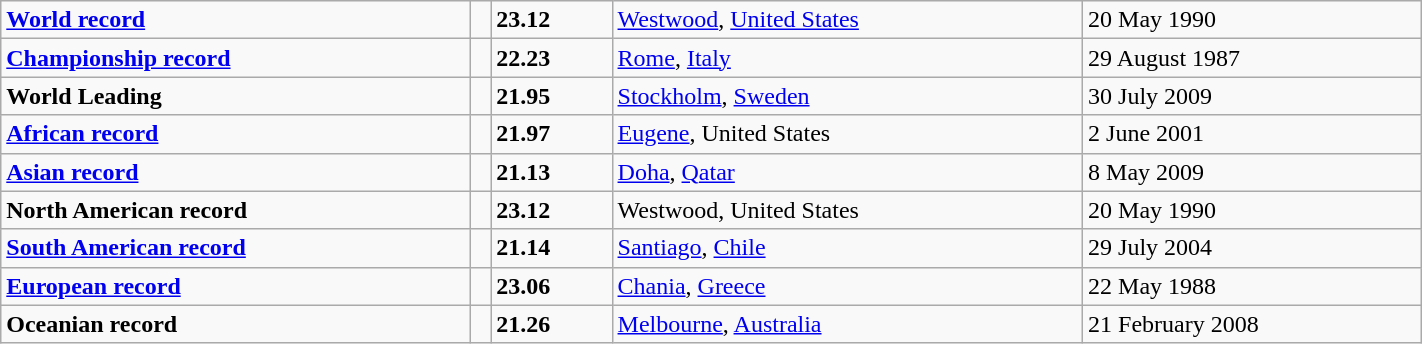<table class="wikitable" width=75%>
<tr>
<td><strong><a href='#'>World record</a></strong></td>
<td></td>
<td><strong>23.12</strong></td>
<td><a href='#'>Westwood</a>, <a href='#'>United States</a></td>
<td>20 May 1990</td>
</tr>
<tr>
<td><strong><a href='#'>Championship record</a></strong></td>
<td></td>
<td><strong>22.23</strong></td>
<td><a href='#'>Rome</a>, <a href='#'>Italy</a></td>
<td>29 August 1987</td>
</tr>
<tr>
<td><strong>World Leading</strong></td>
<td></td>
<td><strong>21.95</strong></td>
<td><a href='#'>Stockholm</a>, <a href='#'>Sweden</a></td>
<td>30 July 2009</td>
</tr>
<tr>
<td><strong><a href='#'>African record</a></strong></td>
<td></td>
<td><strong>21.97</strong></td>
<td><a href='#'>Eugene</a>, United States</td>
<td>2 June 2001</td>
</tr>
<tr>
<td><strong><a href='#'>Asian record</a></strong></td>
<td></td>
<td><strong>21.13</strong></td>
<td><a href='#'>Doha</a>, <a href='#'>Qatar</a></td>
<td>8 May 2009</td>
</tr>
<tr>
<td><strong>North American record</strong></td>
<td></td>
<td><strong>23.12</strong></td>
<td>Westwood, United States</td>
<td>20 May 1990</td>
</tr>
<tr>
<td><strong><a href='#'>South American record</a></strong></td>
<td></td>
<td><strong>21.14</strong></td>
<td><a href='#'>Santiago</a>, <a href='#'>Chile</a></td>
<td>29 July 2004</td>
</tr>
<tr>
<td><strong><a href='#'>European record</a></strong></td>
<td></td>
<td><strong>23.06</strong></td>
<td><a href='#'>Chania</a>, <a href='#'>Greece</a></td>
<td>22 May 1988</td>
</tr>
<tr>
<td><strong>Oceanian record</strong></td>
<td></td>
<td><strong>21.26</strong></td>
<td><a href='#'>Melbourne</a>, <a href='#'>Australia</a></td>
<td>21 February 2008</td>
</tr>
</table>
